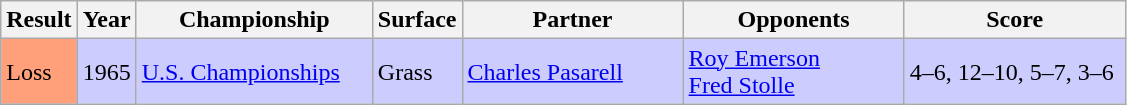<table class="sortable wikitable">
<tr>
<th style="width:40px">Result</th>
<th style="width:30px">Year</th>
<th style="width:150px">Championship</th>
<th style="width:50px">Surface</th>
<th style="width:140px">Partner</th>
<th style="width:140px">Opponents</th>
<th style="width:140px" class="unsortable">Score</th>
</tr>
<tr style="background:#ccf;">
<td style="background:#ffa07a;">Loss</td>
<td>1965</td>
<td><a href='#'>U.S. Championships</a></td>
<td>Grass</td>
<td> <a href='#'>Charles Pasarell</a></td>
<td> <a href='#'>Roy Emerson</a> <br>  <a href='#'>Fred Stolle</a></td>
<td>4–6, 12–10, 5–7, 3–6</td>
</tr>
</table>
